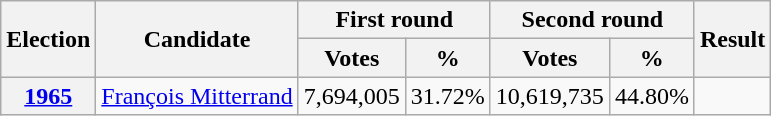<table class="wikitable" style=text-align:center>
<tr>
<th rowspan=2>Election</th>
<th rowspan=2>Candidate</th>
<th colspan=2>First round</th>
<th colspan=2>Second round</th>
<th rowspan=2>Result</th>
</tr>
<tr>
<th>Votes</th>
<th>%</th>
<th>Votes</th>
<th>%</th>
</tr>
<tr>
<th><a href='#'>1965</a></th>
<td><a href='#'>François Mitterrand</a></td>
<td>7,694,005</td>
<td>31.72%</td>
<td>10,619,735</td>
<td>44.80%</td>
<td></td>
</tr>
</table>
